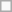<table class="wikitable" style="margin:1em auto; text-align:center">
<tr>
<td></td>
</tr>
</table>
